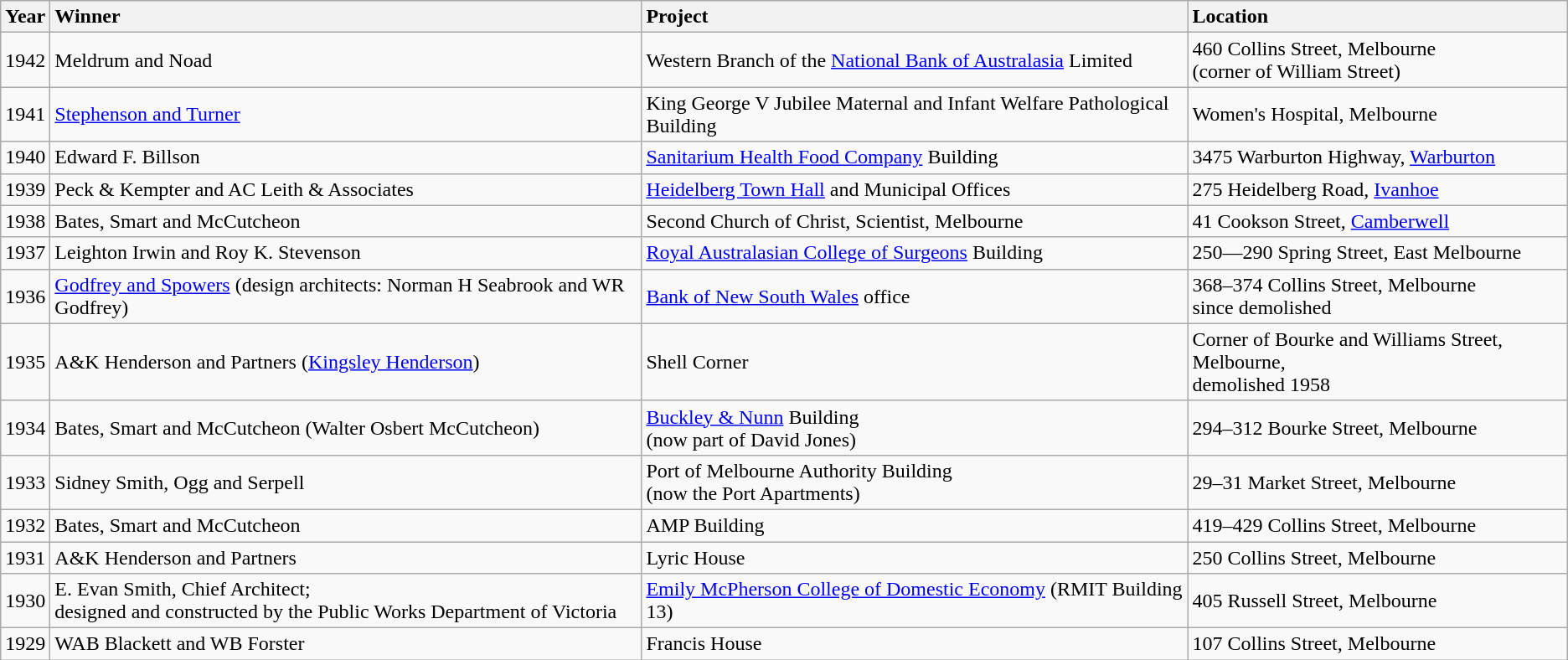<table class="wikitable">
<tr>
<th>Year</th>
<th style="text-align:left;">Winner</th>
<th style="text-align:left;">Project</th>
<th style="text-align:left;">Location</th>
</tr>
<tr>
<td>1942</td>
<td>Meldrum and Noad</td>
<td>Western Branch of the <a href='#'>National Bank of Australasia</a> Limited</td>
<td>460 Collins Street, Melbourne<br> (corner of William Street)</td>
</tr>
<tr>
<td>1941</td>
<td><a href='#'>Stephenson and Turner</a></td>
<td>King George V Jubilee Maternal and Infant Welfare Pathological Building</td>
<td>Women's Hospital, Melbourne</td>
</tr>
<tr>
<td>1940</td>
<td>Edward F. Billson</td>
<td><a href='#'>Sanitarium Health Food Company</a> Building</td>
<td>3475 Warburton Highway, <a href='#'>Warburton</a></td>
</tr>
<tr>
<td>1939</td>
<td>Peck & Kempter and AC Leith & Associates</td>
<td><a href='#'>Heidelberg Town Hall</a> and Municipal Offices</td>
<td>275 Heidelberg Road, <a href='#'>Ivanhoe</a></td>
</tr>
<tr>
<td>1938</td>
<td>Bates, Smart and McCutcheon</td>
<td>Second Church of Christ, Scientist, Melbourne</td>
<td>41 Cookson Street, <a href='#'>Camberwell</a></td>
</tr>
<tr>
<td>1937</td>
<td>Leighton Irwin and Roy K. Stevenson</td>
<td><a href='#'>Royal Australasian College of Surgeons</a> Building</td>
<td>250—290 Spring Street, East Melbourne</td>
</tr>
<tr>
<td>1936</td>
<td><a href='#'>Godfrey and Spowers</a> (design architects: Norman H Seabrook and WR Godfrey)</td>
<td><a href='#'>Bank of New South Wales</a> office</td>
<td>368–374 Collins Street, Melbourne <br>since demolished</td>
</tr>
<tr>
<td>1935</td>
<td>A&K Henderson and Partners (<a href='#'>Kingsley Henderson</a>)</td>
<td>Shell Corner</td>
<td>Corner of Bourke and Williams Street, Melbourne,<br>demolished 1958</td>
</tr>
<tr>
<td>1934</td>
<td>Bates, Smart and McCutcheon (Walter Osbert McCutcheon)</td>
<td><a href='#'>Buckley & Nunn</a> Building<br> (now part of David Jones)</td>
<td>294–312 Bourke Street, Melbourne</td>
</tr>
<tr>
<td>1933</td>
<td>Sidney Smith, Ogg and Serpell</td>
<td>Port of Melbourne Authority Building<br>(now the Port Apartments)</td>
<td>29–31 Market Street, Melbourne</td>
</tr>
<tr>
<td>1932</td>
<td>Bates, Smart and McCutcheon</td>
<td>AMP Building </td>
<td>419–429 Collins Street, Melbourne</td>
</tr>
<tr>
<td>1931</td>
<td>A&K Henderson and Partners</td>
<td>Lyric House</td>
<td>250 Collins Street, Melbourne</td>
</tr>
<tr>
<td>1930</td>
<td>E. Evan Smith, Chief Architect;<br> designed and constructed by the Public Works Department of Victoria</td>
<td><a href='#'>Emily McPherson College of Domestic Economy</a> (RMIT Building 13)</td>
<td>405 Russell Street, Melbourne</td>
</tr>
<tr>
<td>1929</td>
<td>WAB Blackett and WB Forster</td>
<td>Francis House</td>
<td>107 Collins Street, Melbourne</td>
</tr>
</table>
